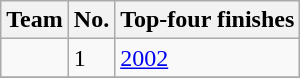<table class="wikitable" style="text-align: left;">
<tr>
<th>Team</th>
<th width=4>No.</th>
<th>Top-four finishes</th>
</tr>
<tr>
<td></td>
<td>1</td>
<td><a href='#'>2002</a></td>
</tr>
<tr>
</tr>
</table>
